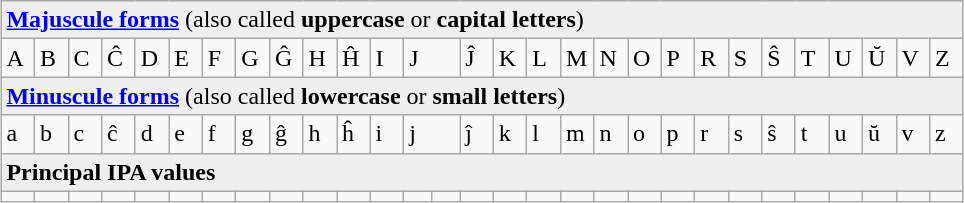<table class="wikitable" style="margin:1em auto;" style=text-align:center>
<tr>
<td bgcolor="#EFEFEF" colspan="29"><strong><a href='#'>Majuscule forms</a></strong> (also called <strong>uppercase</strong> or <strong>capital letters</strong>)</td>
</tr>
<tr>
<td width=15>A</td>
<td width=15>B</td>
<td width=15>C</td>
<td width=15>Ĉ</td>
<td width=15>D</td>
<td width=15>E</td>
<td width=15>F</td>
<td width=15>G</td>
<td width=15>Ĝ</td>
<td width=15>H</td>
<td width=15>Ĥ</td>
<td width=15>I</td>
<td width=30 colspan=2>J</td>
<td width=15>Ĵ</td>
<td width=15>K</td>
<td width=15>L</td>
<td width=15>M</td>
<td width=15>N</td>
<td width=15>O</td>
<td width=15>P</td>
<td width=15>R</td>
<td width=15>S</td>
<td width=15>Ŝ</td>
<td width=15>T</td>
<td width=15>U</td>
<td width=15>Ŭ</td>
<td width=15>V</td>
<td width=15>Z</td>
</tr>
<tr>
<td bgcolor="#EFEFEF" colspan="29"><strong><a href='#'>Minuscule forms</a></strong> (also called <strong>lowercase</strong> or <strong>small letters</strong>)</td>
</tr>
<tr>
<td>a</td>
<td>b</td>
<td>c</td>
<td>ĉ</td>
<td>d</td>
<td>e</td>
<td>f</td>
<td>g</td>
<td>ĝ</td>
<td>h</td>
<td>ĥ</td>
<td>i</td>
<td colspan=2>j</td>
<td>ĵ</td>
<td>k</td>
<td>l</td>
<td>m</td>
<td>n</td>
<td>o</td>
<td>p</td>
<td>r</td>
<td>s</td>
<td>ŝ</td>
<td>t</td>
<td>u</td>
<td>ŭ</td>
<td>v</td>
<td>z</td>
</tr>
<tr>
<td bgcolor="#EFEFEF" colspan="29"><strong>Principal IPA values</strong></td>
</tr>
<tr>
<td></td>
<td></td>
<td></td>
<td></td>
<td></td>
<td></td>
<td></td>
<td></td>
<td></td>
<td></td>
<td></td>
<td></td>
<td></td>
<td></td>
<td></td>
<td></td>
<td></td>
<td></td>
<td></td>
<td></td>
<td></td>
<td></td>
<td></td>
<td></td>
<td></td>
<td></td>
<td></td>
<td></td>
<td></td>
</tr>
</table>
